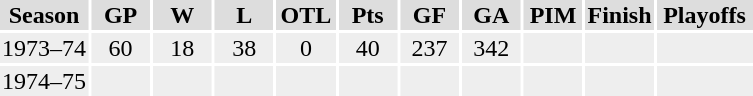<table style="width:40%">
<tr bgcolor="#dddddd">
<th width="12%">Season</th>
<th width="8%">GP</th>
<th width="8%">W</th>
<th width="8%">L</th>
<th width="8%">OTL</th>
<th width="8%">Pts</th>
<th width="8%">GF</th>
<th width="8%">GA</th>
<th width="8%">PIM</th>
<th width="9%">Finish</th>
<th width="13%">Playoffs</th>
</tr>
<tr align="center" bgcolor="#eeeeee">
<td>1973–74</td>
<td>60</td>
<td>18</td>
<td>38</td>
<td>0</td>
<td>40</td>
<td>237</td>
<td>342</td>
<td></td>
<td></td>
<td></td>
</tr>
<tr align="center" bgcolor="#eeeeee">
<td>1974–75</td>
<td> </td>
<td></td>
<td></td>
<td></td>
<td></td>
<td></td>
<td></td>
<td></td>
<td></td>
<td></td>
</tr>
<tr align="center" bgcolor="#eeeeee">
</tr>
</table>
